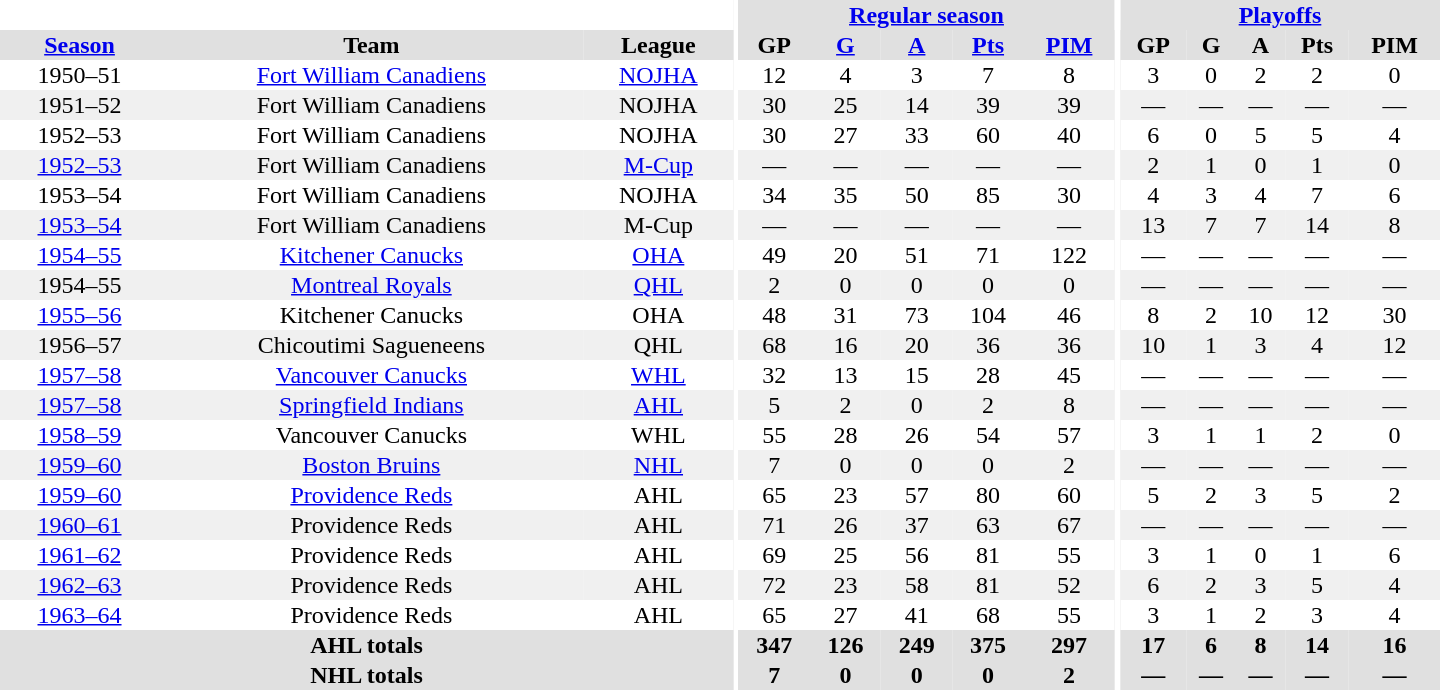<table border="0" cellpadding="1" cellspacing="0" style="text-align:center; width:60em">
<tr bgcolor="#e0e0e0">
<th colspan="3" bgcolor="#ffffff"></th>
<th rowspan="100" bgcolor="#ffffff"></th>
<th colspan="5"><a href='#'>Regular season</a></th>
<th rowspan="100" bgcolor="#ffffff"></th>
<th colspan="5"><a href='#'>Playoffs</a></th>
</tr>
<tr bgcolor="#e0e0e0">
<th><a href='#'>Season</a></th>
<th>Team</th>
<th>League</th>
<th>GP</th>
<th><a href='#'>G</a></th>
<th><a href='#'>A</a></th>
<th><a href='#'>Pts</a></th>
<th><a href='#'>PIM</a></th>
<th>GP</th>
<th>G</th>
<th>A</th>
<th>Pts</th>
<th>PIM</th>
</tr>
<tr>
<td>1950–51</td>
<td><a href='#'>Fort William Canadiens</a></td>
<td><a href='#'>NOJHA</a></td>
<td>12</td>
<td>4</td>
<td>3</td>
<td>7</td>
<td>8</td>
<td>3</td>
<td>0</td>
<td>2</td>
<td>2</td>
<td>0</td>
</tr>
<tr bgcolor="#f0f0f0">
<td>1951–52</td>
<td>Fort William Canadiens</td>
<td>NOJHA</td>
<td>30</td>
<td>25</td>
<td>14</td>
<td>39</td>
<td>39</td>
<td>—</td>
<td>—</td>
<td>—</td>
<td>—</td>
<td>—</td>
</tr>
<tr>
<td>1952–53</td>
<td>Fort William Canadiens</td>
<td>NOJHA</td>
<td>30</td>
<td>27</td>
<td>33</td>
<td>60</td>
<td>40</td>
<td>6</td>
<td>0</td>
<td>5</td>
<td>5</td>
<td>4</td>
</tr>
<tr bgcolor="#f0f0f0">
<td><a href='#'>1952–53</a></td>
<td>Fort William Canadiens</td>
<td><a href='#'>M-Cup</a></td>
<td>—</td>
<td>—</td>
<td>—</td>
<td>—</td>
<td>—</td>
<td>2</td>
<td>1</td>
<td>0</td>
<td>1</td>
<td>0</td>
</tr>
<tr>
<td>1953–54</td>
<td>Fort William Canadiens</td>
<td>NOJHA</td>
<td>34</td>
<td>35</td>
<td>50</td>
<td>85</td>
<td>30</td>
<td>4</td>
<td>3</td>
<td>4</td>
<td>7</td>
<td>6</td>
</tr>
<tr bgcolor="#f0f0f0">
<td><a href='#'>1953–54</a></td>
<td>Fort William Canadiens</td>
<td>M-Cup</td>
<td>—</td>
<td>—</td>
<td>—</td>
<td>—</td>
<td>—</td>
<td>13</td>
<td>7</td>
<td>7</td>
<td>14</td>
<td>8</td>
</tr>
<tr>
<td><a href='#'>1954–55</a></td>
<td><a href='#'>Kitchener Canucks</a></td>
<td><a href='#'>OHA</a></td>
<td>49</td>
<td>20</td>
<td>51</td>
<td>71</td>
<td>122</td>
<td>—</td>
<td>—</td>
<td>—</td>
<td>—</td>
<td>—</td>
</tr>
<tr bgcolor="#f0f0f0">
<td>1954–55</td>
<td><a href='#'>Montreal Royals</a></td>
<td><a href='#'>QHL</a></td>
<td>2</td>
<td>0</td>
<td>0</td>
<td>0</td>
<td>0</td>
<td>—</td>
<td>—</td>
<td>—</td>
<td>—</td>
<td>—</td>
</tr>
<tr>
<td><a href='#'>1955–56</a></td>
<td>Kitchener Canucks</td>
<td>OHA</td>
<td>48</td>
<td>31</td>
<td>73</td>
<td>104</td>
<td>46</td>
<td>8</td>
<td>2</td>
<td>10</td>
<td>12</td>
<td>30</td>
</tr>
<tr bgcolor="#f0f0f0">
<td>1956–57</td>
<td>Chicoutimi Sagueneens</td>
<td>QHL</td>
<td>68</td>
<td>16</td>
<td>20</td>
<td>36</td>
<td>36</td>
<td>10</td>
<td>1</td>
<td>3</td>
<td>4</td>
<td>12</td>
</tr>
<tr>
<td><a href='#'>1957–58</a></td>
<td><a href='#'>Vancouver Canucks</a></td>
<td><a href='#'>WHL</a></td>
<td>32</td>
<td>13</td>
<td>15</td>
<td>28</td>
<td>45</td>
<td>—</td>
<td>—</td>
<td>—</td>
<td>—</td>
<td>—</td>
</tr>
<tr bgcolor="#f0f0f0">
<td><a href='#'>1957–58</a></td>
<td><a href='#'>Springfield Indians</a></td>
<td><a href='#'>AHL</a></td>
<td>5</td>
<td>2</td>
<td>0</td>
<td>2</td>
<td>8</td>
<td>—</td>
<td>—</td>
<td>—</td>
<td>—</td>
<td>—</td>
</tr>
<tr>
<td><a href='#'>1958–59</a></td>
<td>Vancouver Canucks</td>
<td>WHL</td>
<td>55</td>
<td>28</td>
<td>26</td>
<td>54</td>
<td>57</td>
<td>3</td>
<td>1</td>
<td>1</td>
<td>2</td>
<td>0</td>
</tr>
<tr bgcolor="#f0f0f0">
<td><a href='#'>1959–60</a></td>
<td><a href='#'>Boston Bruins</a></td>
<td><a href='#'>NHL</a></td>
<td>7</td>
<td>0</td>
<td>0</td>
<td>0</td>
<td>2</td>
<td>—</td>
<td>—</td>
<td>—</td>
<td>—</td>
<td>—</td>
</tr>
<tr>
<td><a href='#'>1959–60</a></td>
<td><a href='#'>Providence Reds</a></td>
<td>AHL</td>
<td>65</td>
<td>23</td>
<td>57</td>
<td>80</td>
<td>60</td>
<td>5</td>
<td>2</td>
<td>3</td>
<td>5</td>
<td>2</td>
</tr>
<tr bgcolor="#f0f0f0">
<td><a href='#'>1960–61</a></td>
<td>Providence Reds</td>
<td>AHL</td>
<td>71</td>
<td>26</td>
<td>37</td>
<td>63</td>
<td>67</td>
<td>—</td>
<td>—</td>
<td>—</td>
<td>—</td>
<td>—</td>
</tr>
<tr>
<td><a href='#'>1961–62</a></td>
<td>Providence Reds</td>
<td>AHL</td>
<td>69</td>
<td>25</td>
<td>56</td>
<td>81</td>
<td>55</td>
<td>3</td>
<td>1</td>
<td>0</td>
<td>1</td>
<td>6</td>
</tr>
<tr bgcolor="#f0f0f0">
<td><a href='#'>1962–63</a></td>
<td>Providence Reds</td>
<td>AHL</td>
<td>72</td>
<td>23</td>
<td>58</td>
<td>81</td>
<td>52</td>
<td>6</td>
<td>2</td>
<td>3</td>
<td>5</td>
<td>4</td>
</tr>
<tr>
<td><a href='#'>1963–64</a></td>
<td>Providence Reds</td>
<td>AHL</td>
<td>65</td>
<td>27</td>
<td>41</td>
<td>68</td>
<td>55</td>
<td>3</td>
<td>1</td>
<td>2</td>
<td>3</td>
<td>4</td>
</tr>
<tr bgcolor="#e0e0e0">
<th colspan="3">AHL totals</th>
<th>347</th>
<th>126</th>
<th>249</th>
<th>375</th>
<th>297</th>
<th>17</th>
<th>6</th>
<th>8</th>
<th>14</th>
<th>16</th>
</tr>
<tr bgcolor="#e0e0e0">
<th colspan="3">NHL totals</th>
<th>7</th>
<th>0</th>
<th>0</th>
<th>0</th>
<th>2</th>
<th>—</th>
<th>—</th>
<th>—</th>
<th>—</th>
<th>—</th>
</tr>
</table>
